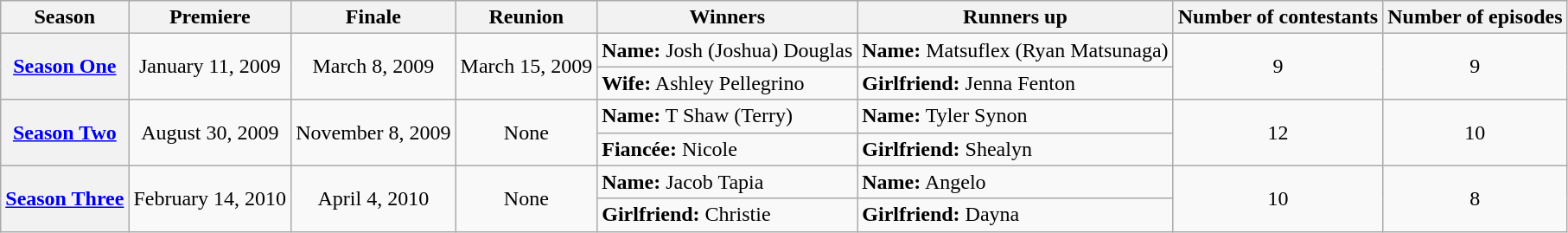<table class="wikitable" style="text-align:center">
<tr>
<th>Season</th>
<th>Premiere</th>
<th>Finale</th>
<th>Reunion</th>
<th>Winners</th>
<th>Runners up</th>
<th>Number of contestants</th>
<th>Number of episodes</th>
</tr>
<tr>
<th rowspan=2><a href='#'>Season One</a></th>
<td rowspan=2>January 11, 2009</td>
<td rowspan=2>March 8, 2009</td>
<td rowspan=2>March 15, 2009</td>
<td align="left"><strong>Name:</strong> Josh (Joshua) Douglas</td>
<td align="left"><strong>Name:</strong> Matsuflex (Ryan Matsunaga)</td>
<td rowspan=2>9</td>
<td rowspan=2>9</td>
</tr>
<tr>
<td align="left"><strong>Wife:</strong> Ashley Pellegrino</td>
<td align="left"><strong>Girlfriend:</strong> Jenna Fenton</td>
</tr>
<tr>
<th rowspan=2><a href='#'>Season Two</a></th>
<td rowspan=2>August 30, 2009</td>
<td rowspan=2>November 8, 2009</td>
<td rowspan=2>None</td>
<td align="left"><strong>Name:</strong> T Shaw (Terry)</td>
<td align="left"><strong>Name:</strong> Tyler Synon</td>
<td rowspan=2>12</td>
<td rowspan=2>10</td>
</tr>
<tr>
<td align="left"><strong>Fiancée:</strong> Nicole</td>
<td align="left"><strong>Girlfriend:</strong> Shealyn</td>
</tr>
<tr>
<th rowspan=2><a href='#'>Season Three</a></th>
<td rowspan=2>February 14, 2010</td>
<td rowspan=2>April 4, 2010</td>
<td rowspan=2>None</td>
<td align="left"><strong>Name:</strong> Jacob Tapia</td>
<td align="left"><strong>Name:</strong> Angelo</td>
<td rowspan=2>10</td>
<td rowspan=2>8</td>
</tr>
<tr>
<td align="left"><strong>Girlfriend:</strong> Christie</td>
<td align="left"><strong>Girlfriend:</strong> Dayna</td>
</tr>
</table>
